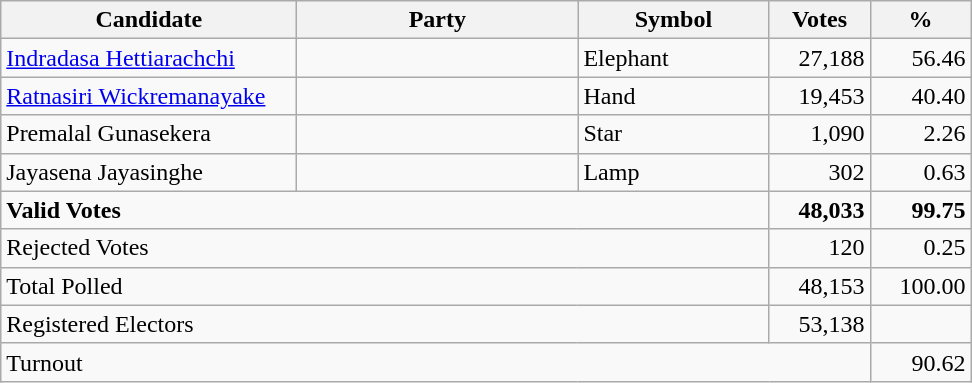<table class="wikitable" border="1" style="text-align:right;">
<tr>
<th align=left width="190">Candidate</th>
<th align=left width="180">Party</th>
<th align=left width="120">Symbol</th>
<th align=left width="60">Votes</th>
<th align=left width="60">%</th>
</tr>
<tr>
<td align=left><a href='#'>Indradasa Hettiarachchi</a></td>
<td></td>
<td align=left>Elephant</td>
<td align=right>27,188</td>
<td align=right>56.46</td>
</tr>
<tr>
<td align=left><a href='#'>Ratnasiri Wickremanayake</a></td>
<td></td>
<td align=left>Hand</td>
<td align=right>19,453</td>
<td align=right>40.40</td>
</tr>
<tr>
<td align=left>Premalal Gunasekera</td>
<td></td>
<td align=left>Star</td>
<td align=right>1,090</td>
<td align=right>2.26</td>
</tr>
<tr>
<td align=left>Jayasena Jayasinghe</td>
<td></td>
<td align=left>Lamp</td>
<td align=right>302</td>
<td align=right>0.63</td>
</tr>
<tr>
<td align=left colspan=3><strong>Valid Votes</strong></td>
<td align=right><strong>48,033</strong></td>
<td align=right><strong>99.75</strong></td>
</tr>
<tr>
<td align=left colspan=3>Rejected Votes</td>
<td align=right>120</td>
<td align=right>0.25</td>
</tr>
<tr>
<td align=left colspan=3>Total Polled</td>
<td align=right>48,153</td>
<td align=right>100.00</td>
</tr>
<tr>
<td align=left colspan=3>Registered Electors</td>
<td align=right>53,138</td>
<td></td>
</tr>
<tr>
<td align=left colspan=4>Turnout</td>
<td align=right>90.62</td>
</tr>
</table>
